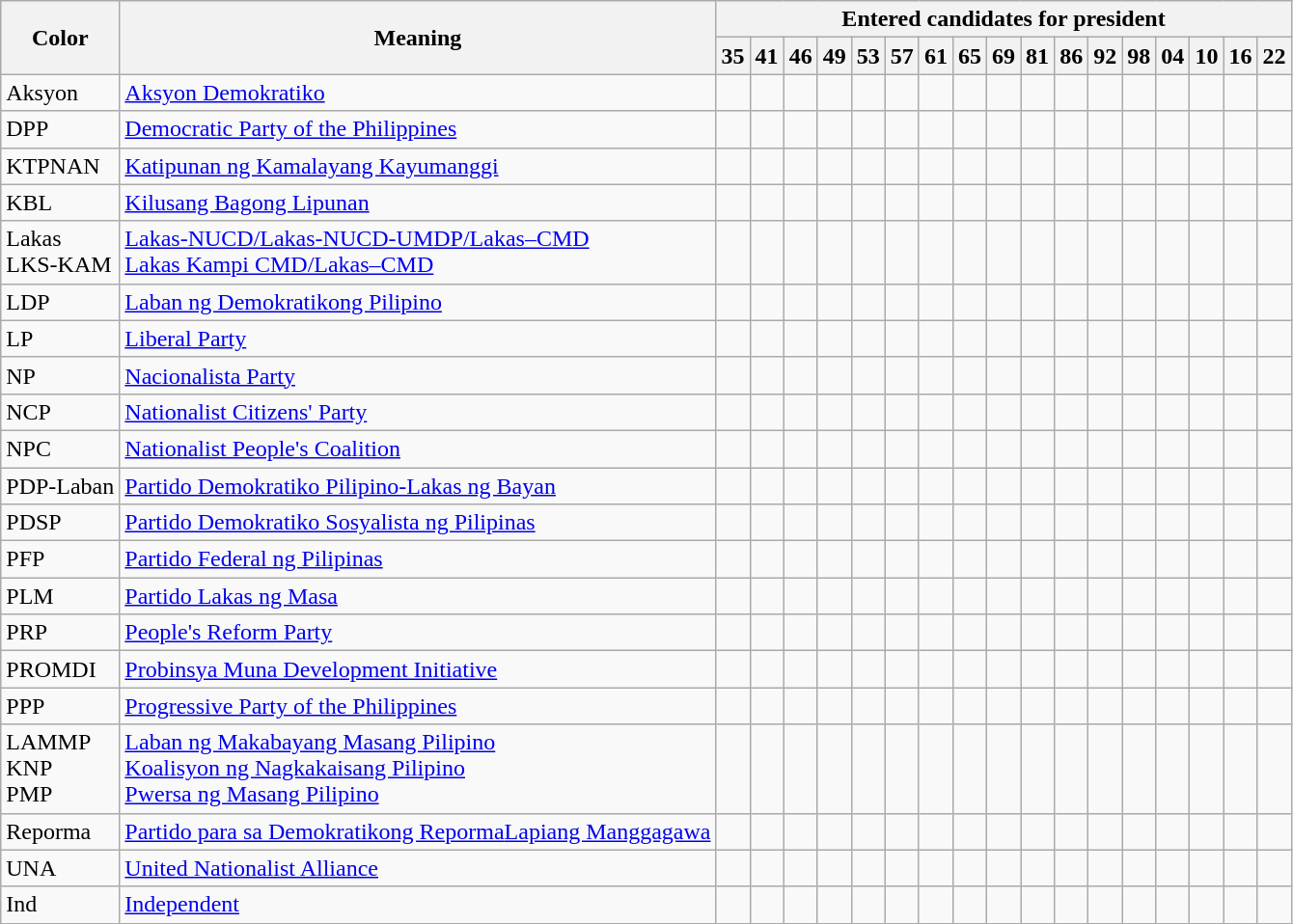<table class=wikitable>
<tr>
<th rowspan=2>Color</th>
<th rowspan=2>Meaning</th>
<th colspan=17>Entered candidates for president</th>
</tr>
<tr>
<th>35</th>
<th>41</th>
<th>46</th>
<th>49</th>
<th>53</th>
<th>57</th>
<th>61</th>
<th>65</th>
<th>69</th>
<th>81</th>
<th>86</th>
<th>92</th>
<th>98</th>
<th>04</th>
<th>10</th>
<th>16</th>
<th>22</th>
</tr>
<tr>
<td>Aksyon</td>
<td><a href='#'>Aksyon Demokratiko</a></td>
<td></td>
<td></td>
<td></td>
<td></td>
<td></td>
<td></td>
<td></td>
<td></td>
<td></td>
<td></td>
<td></td>
<td></td>
<td></td>
<td></td>
<td></td>
<td></td>
<td></td>
</tr>
<tr>
<td>DPP</td>
<td><a href='#'>Democratic Party of the Philippines</a></td>
<td></td>
<td></td>
<td></td>
<td></td>
<td></td>
<td></td>
<td></td>
<td></td>
<td></td>
<td></td>
<td></td>
<td></td>
<td></td>
<td></td>
<td></td>
<td></td>
<td></td>
</tr>
<tr>
<td>KTPNAN</td>
<td><a href='#'>Katipunan ng Kamalayang Kayumanggi</a></td>
<td></td>
<td></td>
<td></td>
<td></td>
<td></td>
<td></td>
<td></td>
<td></td>
<td></td>
<td></td>
<td></td>
<td></td>
<td></td>
<td></td>
<td></td>
<td></td>
<td></td>
</tr>
<tr>
<td>KBL</td>
<td><a href='#'>Kilusang Bagong Lipunan</a></td>
<td></td>
<td></td>
<td></td>
<td></td>
<td></td>
<td></td>
<td></td>
<td></td>
<td></td>
<td></td>
<td></td>
<td></td>
<td></td>
<td></td>
<td></td>
<td></td>
<td></td>
</tr>
<tr>
<td>Lakas<br>LKS-KAM</td>
<td><a href='#'>Lakas-NUCD/Lakas-NUCD-UMDP/Lakas–CMD</a><br><a href='#'>Lakas Kampi CMD/Lakas–CMD</a></td>
<td></td>
<td></td>
<td></td>
<td></td>
<td></td>
<td></td>
<td></td>
<td></td>
<td></td>
<td></td>
<td></td>
<td></td>
<td></td>
<td></td>
<td></td>
<td></td>
<td></td>
</tr>
<tr>
<td>LDP</td>
<td><a href='#'>Laban ng Demokratikong Pilipino</a></td>
<td></td>
<td></td>
<td></td>
<td></td>
<td></td>
<td></td>
<td></td>
<td></td>
<td></td>
<td></td>
<td></td>
<td></td>
<td></td>
<td></td>
<td></td>
<td></td>
<td></td>
</tr>
<tr>
<td>LP</td>
<td><a href='#'>Liberal Party</a></td>
<td></td>
<td></td>
<td></td>
<td></td>
<td></td>
<td></td>
<td></td>
<td></td>
<td></td>
<td></td>
<td></td>
<td></td>
<td></td>
<td></td>
<td></td>
<td></td>
<td></td>
</tr>
<tr>
<td>NP</td>
<td><a href='#'>Nacionalista Party</a></td>
<td></td>
<td></td>
<td></td>
<td></td>
<td></td>
<td></td>
<td></td>
<td></td>
<td></td>
<td></td>
<td></td>
<td></td>
<td></td>
<td></td>
<td></td>
<td></td>
<td></td>
</tr>
<tr>
<td>NCP</td>
<td><a href='#'>Nationalist Citizens' Party</a></td>
<td></td>
<td></td>
<td></td>
<td></td>
<td></td>
<td></td>
<td></td>
<td></td>
<td></td>
<td></td>
<td></td>
<td></td>
<td></td>
<td></td>
<td></td>
<td></td>
<td></td>
</tr>
<tr>
<td>NPC</td>
<td><a href='#'>Nationalist People's Coalition</a></td>
<td></td>
<td></td>
<td></td>
<td></td>
<td></td>
<td></td>
<td></td>
<td></td>
<td></td>
<td></td>
<td></td>
<td></td>
<td></td>
<td></td>
<td></td>
<td></td>
<td></td>
</tr>
<tr>
<td>PDP-Laban</td>
<td><a href='#'>Partido Demokratiko Pilipino-Lakas ng Bayan</a></td>
<td></td>
<td></td>
<td></td>
<td></td>
<td></td>
<td></td>
<td></td>
<td></td>
<td></td>
<td></td>
<td></td>
<td></td>
<td></td>
<td></td>
<td></td>
<td></td>
<td></td>
</tr>
<tr>
<td>PDSP</td>
<td><a href='#'>Partido Demokratiko Sosyalista ng Pilipinas</a></td>
<td></td>
<td></td>
<td></td>
<td></td>
<td></td>
<td></td>
<td></td>
<td></td>
<td></td>
<td></td>
<td></td>
<td></td>
<td></td>
<td></td>
<td></td>
<td></td>
<td></td>
</tr>
<tr>
<td>PFP</td>
<td><a href='#'>Partido Federal ng Pilipinas</a></td>
<td></td>
<td></td>
<td></td>
<td></td>
<td></td>
<td></td>
<td></td>
<td></td>
<td></td>
<td></td>
<td></td>
<td></td>
<td></td>
<td></td>
<td></td>
<td></td>
<td></td>
</tr>
<tr>
<td>PLM</td>
<td><a href='#'>Partido Lakas ng Masa</a></td>
<td></td>
<td></td>
<td></td>
<td></td>
<td></td>
<td></td>
<td></td>
<td></td>
<td></td>
<td></td>
<td></td>
<td></td>
<td></td>
<td></td>
<td></td>
<td></td>
<td></td>
</tr>
<tr>
<td>PRP</td>
<td><a href='#'>People's Reform Party</a></td>
<td></td>
<td></td>
<td></td>
<td></td>
<td></td>
<td></td>
<td></td>
<td></td>
<td></td>
<td></td>
<td></td>
<td></td>
<td></td>
<td></td>
<td></td>
<td></td>
<td></td>
</tr>
<tr>
<td>PROMDI</td>
<td><a href='#'>Probinsya Muna Development Initiative</a></td>
<td></td>
<td></td>
<td></td>
<td></td>
<td></td>
<td></td>
<td></td>
<td></td>
<td></td>
<td></td>
<td></td>
<td></td>
<td></td>
<td></td>
<td></td>
<td></td>
<td></td>
</tr>
<tr>
<td>PPP</td>
<td><a href='#'>Progressive Party of the Philippines</a></td>
<td></td>
<td></td>
<td></td>
<td></td>
<td></td>
<td></td>
<td></td>
<td></td>
<td></td>
<td></td>
<td></td>
<td></td>
<td></td>
<td></td>
<td></td>
<td></td>
<td></td>
</tr>
<tr>
<td>LAMMP<br>KNP<br>PMP</td>
<td><a href='#'>Laban ng Makabayang Masang Pilipino</a><br><a href='#'>Koalisyon ng Nagkakaisang Pilipino</a><br><a href='#'>Pwersa ng Masang Pilipino</a></td>
<td></td>
<td></td>
<td></td>
<td></td>
<td></td>
<td></td>
<td></td>
<td></td>
<td></td>
<td></td>
<td></td>
<td></td>
<td></td>
<td></td>
<td></td>
<td></td>
<td></td>
</tr>
<tr>
<td>Reporma</td>
<td><a href='#'>Partido para sa Demokratikong Reporma</a><a href='#'>Lapiang Manggagawa</a></td>
<td></td>
<td></td>
<td></td>
<td></td>
<td></td>
<td></td>
<td></td>
<td></td>
<td></td>
<td></td>
<td></td>
<td></td>
<td></td>
<td></td>
<td></td>
<td></td>
<td></td>
</tr>
<tr>
<td>UNA</td>
<td><a href='#'>United Nationalist Alliance</a></td>
<td></td>
<td></td>
<td></td>
<td></td>
<td></td>
<td></td>
<td></td>
<td></td>
<td></td>
<td></td>
<td></td>
<td></td>
<td></td>
<td></td>
<td></td>
<td></td>
<td></td>
</tr>
<tr>
<td>Ind</td>
<td><a href='#'>Independent</a></td>
<td></td>
<td></td>
<td></td>
<td></td>
<td></td>
<td></td>
<td></td>
<td></td>
<td></td>
<td></td>
<td></td>
<td></td>
<td></td>
<td></td>
<td></td>
<td></td>
<td></td>
</tr>
</table>
